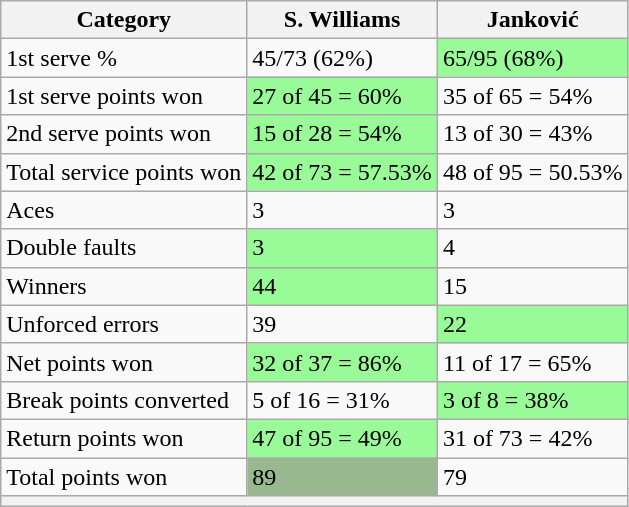<table class="wikitable">
<tr>
<th>Category</th>
<th> S. Williams</th>
<th> Janković</th>
</tr>
<tr>
<td>1st serve %</td>
<td>45/73 (62%)</td>
<td bgcolor=98FB98>65/95 (68%)</td>
</tr>
<tr>
<td>1st serve points won</td>
<td bgcolor=98FB98>27 of 45 = 60%</td>
<td>35 of 65 = 54%</td>
</tr>
<tr>
<td>2nd serve points won</td>
<td bgcolor=98FB98>15 of 28 = 54%</td>
<td>13 of 30 = 43%</td>
</tr>
<tr>
<td>Total service points won</td>
<td bgcolor=98FB98>42 of 73 = 57.53%</td>
<td>48 of 95 = 50.53%</td>
</tr>
<tr>
<td>Aces</td>
<td>3</td>
<td>3</td>
</tr>
<tr>
<td>Double faults</td>
<td bgcolor=98FB98>3</td>
<td>4</td>
</tr>
<tr>
<td>Winners</td>
<td bgcolor=98FB98>44</td>
<td>15</td>
</tr>
<tr>
<td>Unforced errors</td>
<td>39</td>
<td bgcolor=98FB98>22</td>
</tr>
<tr>
<td>Net points won</td>
<td bgcolor=98FB98>32 of 37 = 86%</td>
<td>11 of 17 = 65%</td>
</tr>
<tr>
<td>Break points converted</td>
<td>5 of 16 = 31%</td>
<td bgcolor=98FB98>3 of 8 = 38%</td>
</tr>
<tr>
<td>Return points won</td>
<td bgcolor=98FB98>47 of 95 = 49%</td>
<td>31 of 73 = 42%</td>
</tr>
<tr>
<td>Total points won</td>
<td bgcolor=98FB989>89</td>
<td>79</td>
</tr>
<tr>
<th colspan=3></th>
</tr>
</table>
